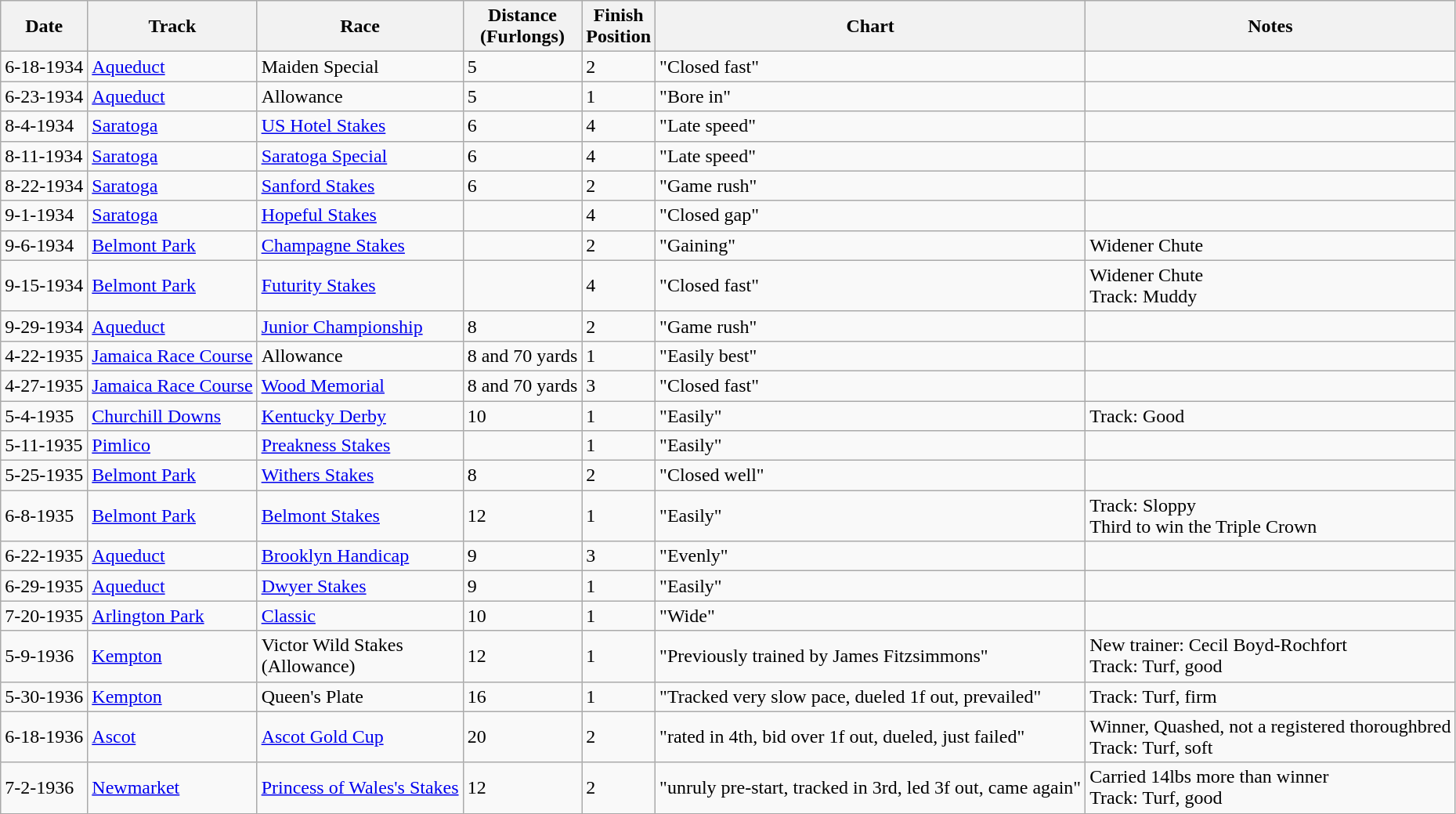<table class="wikitable sortable mw-collapsible">
<tr>
<th>Date</th>
<th>Track</th>
<th>Race</th>
<th>Distance<br>(Furlongs)</th>
<th>Finish<br>Position</th>
<th>Chart</th>
<th>Notes</th>
</tr>
<tr>
<td>6-18-1934</td>
<td><a href='#'>Aqueduct</a></td>
<td>Maiden Special</td>
<td>5</td>
<td>2</td>
<td>"Closed fast"</td>
<td></td>
</tr>
<tr>
<td>6-23-1934</td>
<td><a href='#'>Aqueduct</a></td>
<td>Allowance</td>
<td>5</td>
<td>1</td>
<td>"Bore in"</td>
<td></td>
</tr>
<tr>
<td>8-4-1934</td>
<td><a href='#'>Saratoga</a></td>
<td><a href='#'>US Hotel Stakes</a></td>
<td>6</td>
<td>4</td>
<td>"Late speed"</td>
<td></td>
</tr>
<tr>
<td>8-11-1934</td>
<td><a href='#'>Saratoga</a></td>
<td><a href='#'>Saratoga Special</a></td>
<td>6</td>
<td>4</td>
<td>"Late speed"</td>
<td></td>
</tr>
<tr>
<td>8-22-1934</td>
<td><a href='#'>Saratoga</a></td>
<td><a href='#'>Sanford Stakes</a></td>
<td>6</td>
<td>2</td>
<td>"Game rush"</td>
<td></td>
</tr>
<tr>
<td>9-1-1934</td>
<td><a href='#'>Saratoga</a></td>
<td><a href='#'>Hopeful Stakes</a></td>
<td></td>
<td>4</td>
<td>"Closed gap"</td>
<td></td>
</tr>
<tr>
<td>9-6-1934</td>
<td><a href='#'>Belmont Park</a></td>
<td><a href='#'>Champagne Stakes</a></td>
<td></td>
<td>2</td>
<td>"Gaining"</td>
<td>Widener Chute</td>
</tr>
<tr>
<td>9-15-1934</td>
<td><a href='#'>Belmont Park</a></td>
<td><a href='#'>Futurity Stakes</a></td>
<td></td>
<td>4</td>
<td>"Closed fast"</td>
<td>Widener Chute<br>Track: Muddy</td>
</tr>
<tr>
<td>9-29-1934</td>
<td><a href='#'>Aqueduct</a></td>
<td><a href='#'>Junior Championship</a></td>
<td>8</td>
<td>2</td>
<td>"Game rush"</td>
<td></td>
</tr>
<tr>
<td>4-22-1935</td>
<td><a href='#'>Jamaica Race Course</a></td>
<td>Allowance</td>
<td>8 and 70 yards</td>
<td>1</td>
<td>"Easily best"</td>
<td></td>
</tr>
<tr>
<td>4-27-1935</td>
<td><a href='#'>Jamaica Race Course</a></td>
<td><a href='#'>Wood Memorial</a></td>
<td>8 and 70 yards</td>
<td>3</td>
<td>"Closed fast"</td>
<td></td>
</tr>
<tr>
<td>5-4-1935</td>
<td><a href='#'>Churchill Downs</a></td>
<td><a href='#'>Kentucky Derby</a></td>
<td>10</td>
<td>1</td>
<td>"Easily"</td>
<td>Track: Good</td>
</tr>
<tr>
<td>5-11-1935</td>
<td><a href='#'>Pimlico</a></td>
<td><a href='#'>Preakness Stakes</a></td>
<td></td>
<td>1</td>
<td>"Easily"</td>
<td></td>
</tr>
<tr>
<td>5-25-1935</td>
<td><a href='#'>Belmont Park</a></td>
<td><a href='#'>Withers Stakes</a></td>
<td>8</td>
<td>2</td>
<td>"Closed well"</td>
<td></td>
</tr>
<tr>
<td>6-8-1935</td>
<td><a href='#'>Belmont Park</a></td>
<td><a href='#'>Belmont Stakes</a></td>
<td>12</td>
<td>1</td>
<td>"Easily"</td>
<td>Track: Sloppy<br>Third to win the Triple Crown</td>
</tr>
<tr>
<td>6-22-1935</td>
<td><a href='#'>Aqueduct</a></td>
<td><a href='#'>Brooklyn Handicap</a></td>
<td>9</td>
<td>3</td>
<td>"Evenly"</td>
<td></td>
</tr>
<tr>
<td>6-29-1935</td>
<td><a href='#'>Aqueduct</a></td>
<td><a href='#'>Dwyer Stakes</a></td>
<td>9</td>
<td>1</td>
<td>"Easily"</td>
<td></td>
</tr>
<tr>
<td>7-20-1935</td>
<td><a href='#'>Arlington Park</a></td>
<td><a href='#'>Classic</a></td>
<td>10</td>
<td>1</td>
<td>"Wide"</td>
<td></td>
</tr>
<tr>
<td>5-9-1936</td>
<td><a href='#'>Kempton</a></td>
<td>Victor Wild Stakes<br>(Allowance)</td>
<td>12</td>
<td>1</td>
<td>"Previously trained by James Fitzsimmons"</td>
<td>New trainer: Cecil Boyd-Rochfort<br>Track: Turf, good</td>
</tr>
<tr>
<td>5-30-1936</td>
<td><a href='#'>Kempton</a></td>
<td>Queen's Plate</td>
<td>16</td>
<td>1</td>
<td>"Tracked very slow pace, dueled 1f out, prevailed"</td>
<td>Track: Turf, firm</td>
</tr>
<tr>
<td>6-18-1936</td>
<td><a href='#'>Ascot</a></td>
<td><a href='#'>Ascot Gold Cup</a></td>
<td>20</td>
<td>2</td>
<td>"rated in 4th, bid over 1f out, dueled, just failed"</td>
<td>Winner, Quashed, not a registered thoroughbred<br>Track: Turf, soft</td>
</tr>
<tr>
<td>7-2-1936</td>
<td><a href='#'>Newmarket</a></td>
<td><a href='#'>Princess of Wales's Stakes</a></td>
<td>12</td>
<td>2</td>
<td>"unruly pre-start, tracked in 3rd, led 3f out, came again"</td>
<td>Carried 14lbs more than winner<br>Track: Turf, good</td>
</tr>
</table>
